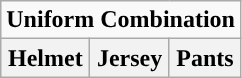<table class="wikitable">
<tr>
<td style="text-align:center" Colspan="3"><strong>Uniform Combination</strong></td>
</tr>
<tr style="text-align:center">
<th>Helmet</th>
<th>Jersey</th>
<th>Pants</th>
</tr>
</table>
